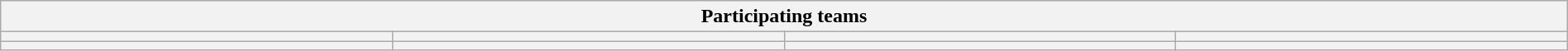<table class="wikitable" style="width:100%;">
<tr>
<th colspan=4><strong>Participating teams</strong></th>
</tr>
<tr>
<th style="width:25%;"></th>
<th style="width:25%;"></th>
<th style="width:25%;"></th>
<th style="width:25%;"></th>
</tr>
<tr>
<th style="width:25%;"></th>
<th style="width:25%;"></th>
<th style="width:25%;"></th>
<th style="width:25%;"></th>
</tr>
</table>
